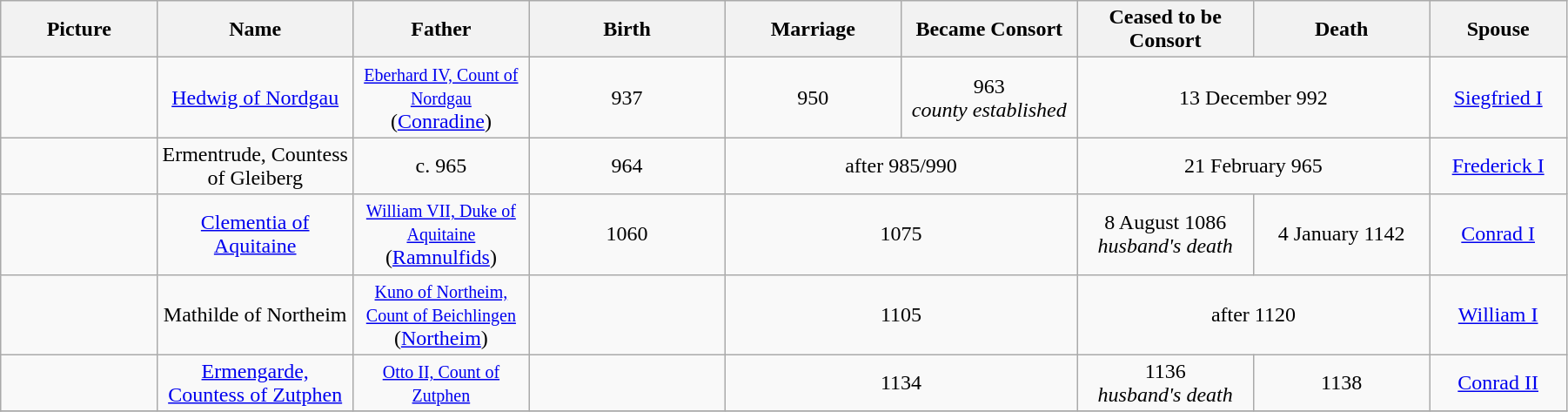<table width=95% class="wikitable">
<tr>
<th width = "8%">Picture</th>
<th width = "10%">Name</th>
<th width = "9%">Father</th>
<th width = "10%">Birth</th>
<th width = "9%">Marriage</th>
<th width = "9%">Became Consort</th>
<th width = "9%">Ceased to be Consort</th>
<th width = "9%">Death</th>
<th width = "7%">Spouse</th>
</tr>
<tr>
<td align="center"></td>
<td align="center"><a href='#'>Hedwig of Nordgau</a></td>
<td align="center"><small><a href='#'>Eberhard IV, Count of Nordgau</a></small><br>(<a href='#'>Conradine</a>)</td>
<td align="center">937</td>
<td align="center">950</td>
<td align="center">963<br><em>county established</em></td>
<td align="center" colspan="2">13 December 992</td>
<td align="center"><a href='#'>Siegfried I</a></td>
</tr>
<tr>
<td align="center"></td>
<td align="center">Ermentrude, Countess of Gleiberg</td>
<td align="center">c. 965</td>
<td align="center">964</td>
<td align="center" colspan="2">after 985/990</td>
<td align="center" colspan="2">21 February 965</td>
<td align="center"><a href='#'>Frederick I</a></td>
</tr>
<tr>
<td align="center"></td>
<td align="center"><a href='#'>Clementia of Aquitaine</a></td>
<td align="center"><small><a href='#'>William VII, Duke of Aquitaine</a></small><br>(<a href='#'>Ramnulfids</a>)</td>
<td align="center">1060</td>
<td align="center" colspan="2">1075</td>
<td align="center">8 August 1086<br><em>husband's death</em></td>
<td align="center">4 January 1142</td>
<td align="center"><a href='#'>Conrad I</a></td>
</tr>
<tr>
<td align="center"></td>
<td align="center">Mathilde of Northeim</td>
<td align="center"><small><a href='#'>Kuno of Northeim, Count of Beichlingen</a></small><br>(<a href='#'>Northeim</a>)</td>
<td align="center"></td>
<td align="center" colspan="2">1105</td>
<td align="center" colspan="2">after 1120</td>
<td align="center"><a href='#'>William I</a></td>
</tr>
<tr>
<td align="center"></td>
<td align="center"><a href='#'>Ermengarde, Countess of Zutphen</a></td>
<td align="center"><small><a href='#'>Otto II, Count of Zutphen</a></small></td>
<td align="center"></td>
<td align="center" colspan="2">1134</td>
<td align="center">1136<br><em>husband's death</em></td>
<td align="center">1138</td>
<td align="center"><a href='#'>Conrad II</a></td>
</tr>
<tr>
</tr>
</table>
